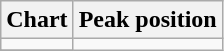<table class="wikitable">
<tr>
<th>Chart</th>
<th>Peak position</th>
</tr>
<tr>
<td></td>
</tr>
<tr>
</tr>
<tr>
</tr>
</table>
